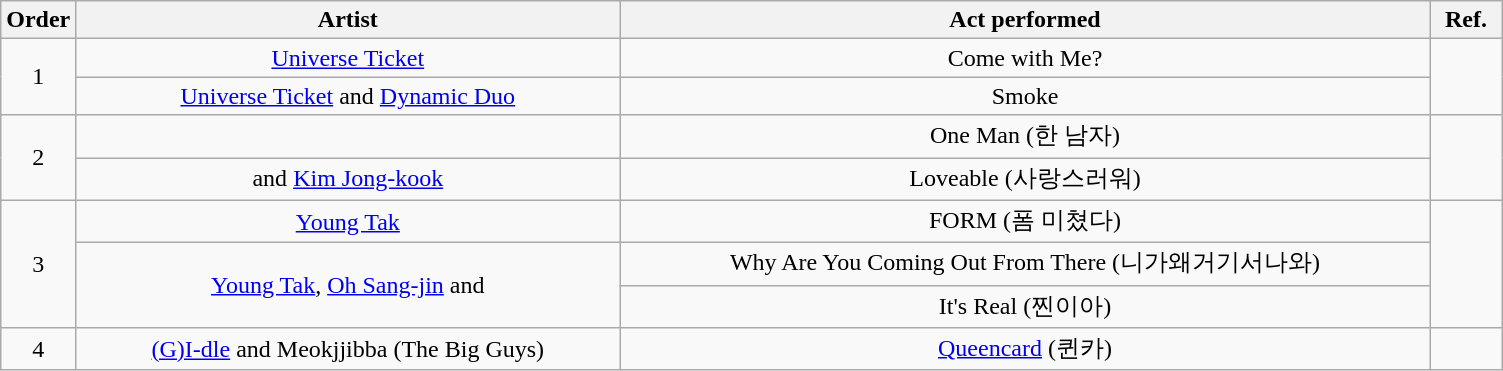<table class="wikitable" style="text-align:center">
<tr>
<th scope="col" width="5%">Order</th>
<th scope="col">Artist</th>
<th scope="col">Act performed</th>
<th>Ref.</th>
</tr>
<tr>
<td rowspan="2">1</td>
<td><a href='#'>Universe Ticket</a></td>
<td>Come with Me?</td>
<td rowspan="2"></td>
</tr>
<tr>
<td><a href='#'>Universe Ticket</a> and <a href='#'>Dynamic Duo</a></td>
<td>Smoke</td>
</tr>
<tr>
<td rowspan="2">2</td>
<td></td>
<td>One Man (한 남자)<br></td>
<td rowspan="2"></td>
</tr>
<tr>
<td> and <a href='#'>Kim Jong-kook</a></td>
<td>Loveable (사랑스러워)</td>
</tr>
<tr>
<td rowspan="3">3</td>
<td><a href='#'>Young Tak</a></td>
<td>FORM (폼 미쳤다)</td>
<td rowspan="3"></td>
</tr>
<tr>
<td rowspan="2"><a href='#'>Young Tak</a>, <a href='#'>Oh Sang-jin</a> and </td>
<td>Why Are You Coming Out From There (니가왜거기서나와)</td>
</tr>
<tr>
<td>It's Real (찐이아)</td>
</tr>
<tr>
<td>4</td>
<td><a href='#'>(G)I-dle</a> and Meokjjibba (The Big Guys)</td>
<td><a href='#'>Queencard</a> (퀸카)</td>
<td></td>
</tr>
</table>
